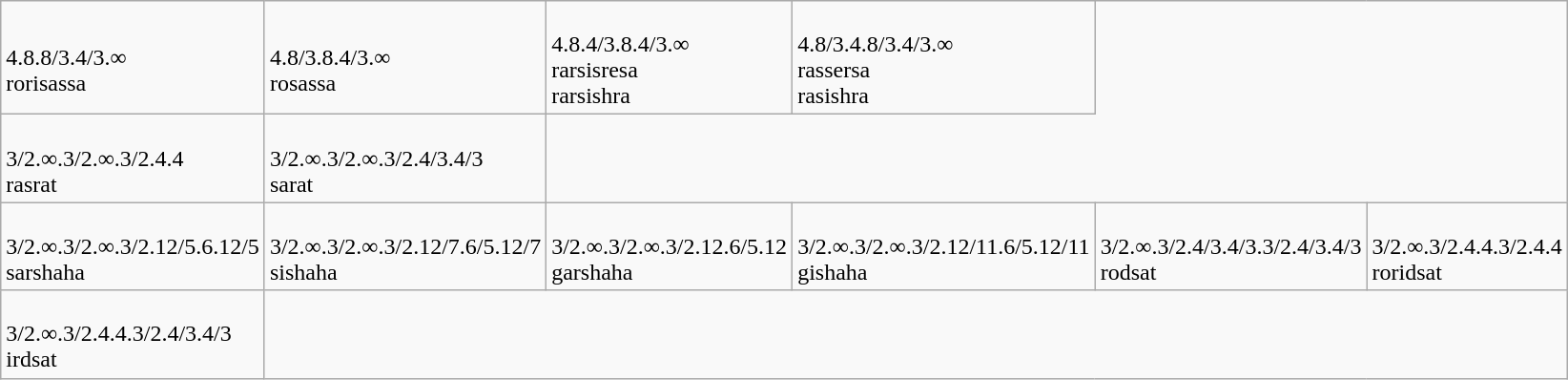<table class=wikitable>
<tr>
<td><br>4.8.8/3.4/3.∞<br>rorisassa</td>
<td><br>4.8/3.8.4/3.∞<br>rosassa</td>
<td><br>4.8.4/3.8.4/3.∞<br>rarsisresa<br>rarsishra</td>
<td><br>4.8/3.4.8/3.4/3.∞<br>rassersa<br>rasishra</td>
</tr>
<tr>
<td><br>3/2.∞.3/2.∞.3/2.4.4<br>rasrat</td>
<td><br>3/2.∞.3/2.∞.3/2.4/3.4/3<br>sarat</td>
</tr>
<tr>
<td><br>3/2.∞.3/2.∞.3/2.12/5.6.12/5<br>sarshaha</td>
<td><br>3/2.∞.3/2.∞.3/2.12/7.6/5.12/7<br>sishaha</td>
<td><br>3/2.∞.3/2.∞.3/2.12.6/5.12<br>garshaha</td>
<td><br>3/2.∞.3/2.∞.3/2.12/11.6/5.12/11<br>gishaha</td>
<td><br>3/2.∞.3/2.4/3.4/3.3/2.4/3.4/3<br>rodsat</td>
<td><br>3/2.∞.3/2.4.4.3/2.4.4<br>roridsat</td>
</tr>
<tr>
<td><br>3/2.∞.3/2.4.4.3/2.4/3.4/3<br>irdsat</td>
</tr>
</table>
